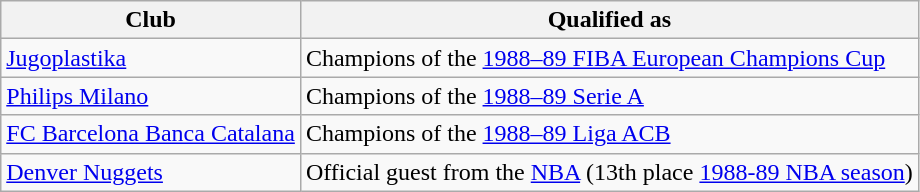<table class="wikitable" style="margin-left:0.5em;">
<tr>
<th>Club</th>
<th>Qualified as</th>
</tr>
<tr>
<td> <a href='#'>Jugoplastika</a></td>
<td>Champions of the <a href='#'>1988–89 FIBA European Champions Cup</a></td>
</tr>
<tr>
<td> <a href='#'>Philips Milano</a></td>
<td>Champions of the <a href='#'>1988–89 Serie A</a></td>
</tr>
<tr>
<td> <a href='#'>FC Barcelona Banca Catalana</a></td>
<td>Champions of the <a href='#'>1988–89 Liga ACB</a></td>
</tr>
<tr>
<td> <a href='#'>Denver Nuggets</a></td>
<td>Official guest from the <a href='#'>NBA</a> (13th place <a href='#'>1988-89 NBA season</a>)</td>
</tr>
</table>
